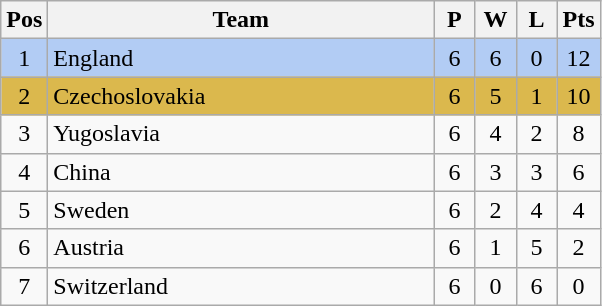<table class="wikitable" style="font-size: 100%">
<tr>
<th width=15>Pos</th>
<th width=250>Team</th>
<th width=20>P</th>
<th width=20>W</th>
<th width=20>L</th>
<th width=20>Pts</th>
</tr>
<tr align=center style="background: #b2ccf4;">
<td>1</td>
<td align="left"> England</td>
<td>6</td>
<td>6</td>
<td>0</td>
<td>12</td>
</tr>
<tr align=center style="background: #DBB84D;">
<td>2</td>
<td align="left"> Czechoslovakia</td>
<td>6</td>
<td>5</td>
<td>1</td>
<td>10</td>
</tr>
<tr align=center>
<td>3</td>
<td align="left"> Yugoslavia</td>
<td>6</td>
<td>4</td>
<td>2</td>
<td>8</td>
</tr>
<tr align=center>
<td>4</td>
<td align="left"> China</td>
<td>6</td>
<td>3</td>
<td>3</td>
<td>6</td>
</tr>
<tr align=center>
<td>5</td>
<td align="left"> Sweden</td>
<td>6</td>
<td>2</td>
<td>4</td>
<td>4</td>
</tr>
<tr align=center>
<td>6</td>
<td align="left"> Austria</td>
<td>6</td>
<td>1</td>
<td>5</td>
<td>2</td>
</tr>
<tr align=center>
<td>7</td>
<td align="left"> Switzerland</td>
<td>6</td>
<td>0</td>
<td>6</td>
<td>0</td>
</tr>
</table>
